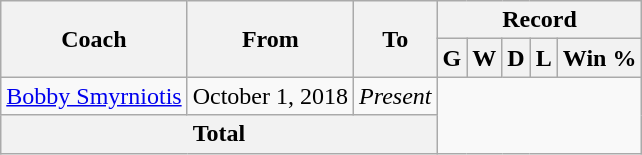<table class="wikitable sortable" style="text-align: center">
<tr>
<th rowspan="2">Coach</th>
<th rowspan="2">From</th>
<th rowspan="2">To</th>
<th colspan="6">Record</th>
</tr>
<tr>
<th>G</th>
<th>W</th>
<th>D</th>
<th>L</th>
<th>Win %</th>
</tr>
<tr>
<td align=left> <a href='#'>Bobby Smyrniotis</a></td>
<td align=left>October 1, 2018</td>
<td align=left><em>Present</em><br></td>
</tr>
<tr>
<th colspan="3">Total<br></th>
</tr>
</table>
